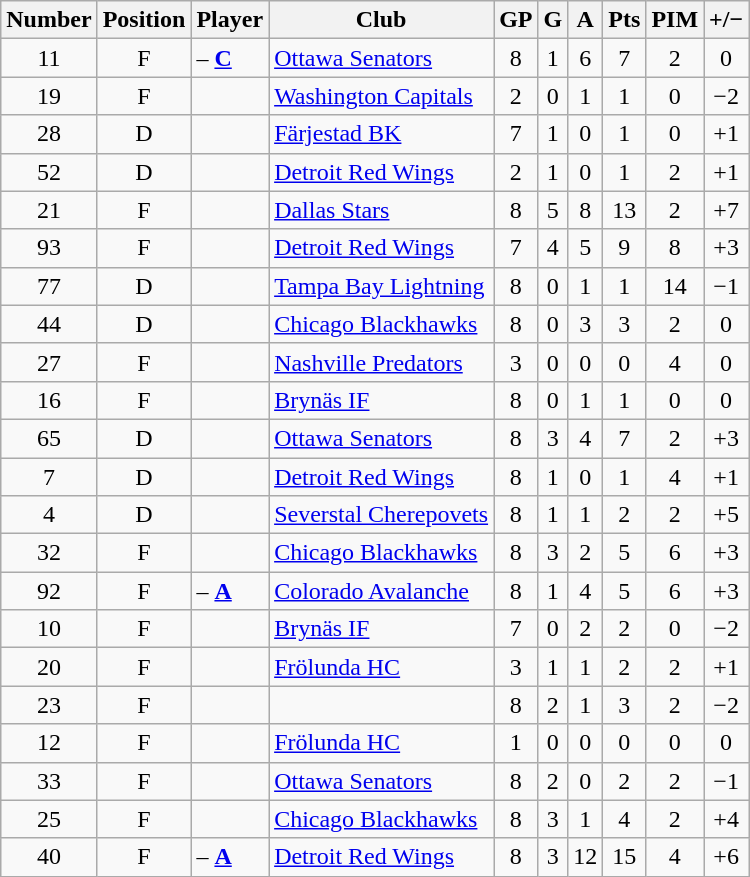<table class="wikitable sortable" style="text-align: center;">
<tr>
<th scope="col">Number</th>
<th scope="col">Position</th>
<th scope="col">Player</th>
<th scope="col">Club</th>
<th scope="col">GP</th>
<th scope="col">G</th>
<th scope="col">A</th>
<th scope="col">Pts</th>
<th scope="col">PIM</th>
<th scope="col">+/−</th>
</tr>
<tr>
<td>11</td>
<td>F</td>
<td scope="row" align=left> – <strong><a href='#'>C</a></strong></td>
<td align=left><a href='#'>Ottawa Senators</a></td>
<td>8</td>
<td>1</td>
<td>6</td>
<td>7</td>
<td>2</td>
<td>0</td>
</tr>
<tr>
<td>19</td>
<td>F</td>
<td scope="row" align=left></td>
<td align=left><a href='#'>Washington Capitals</a></td>
<td>2</td>
<td>0</td>
<td>1</td>
<td>1</td>
<td>0</td>
<td>−2</td>
</tr>
<tr>
<td>28</td>
<td>D</td>
<td scope="row" align=left></td>
<td align=left><a href='#'>Färjestad BK</a></td>
<td>7</td>
<td>1</td>
<td>0</td>
<td>1</td>
<td>0</td>
<td>+1</td>
</tr>
<tr>
<td>52</td>
<td>D</td>
<td scope="row" align=left></td>
<td align=left><a href='#'>Detroit Red Wings</a></td>
<td>2</td>
<td>1</td>
<td>0</td>
<td>1</td>
<td>2</td>
<td>+1</td>
</tr>
<tr>
<td>21</td>
<td>F</td>
<td scope="row" align=left></td>
<td align=left><a href='#'>Dallas Stars</a></td>
<td>8</td>
<td>5</td>
<td>8</td>
<td>13</td>
<td>2</td>
<td>+7</td>
</tr>
<tr>
<td>93</td>
<td>F</td>
<td scope="row" align=left></td>
<td align=left><a href='#'>Detroit Red Wings</a></td>
<td>7</td>
<td>4</td>
<td>5</td>
<td>9</td>
<td>8</td>
<td>+3</td>
</tr>
<tr>
<td>77</td>
<td>D</td>
<td scope="row" align=left></td>
<td align=left><a href='#'>Tampa Bay Lightning</a></td>
<td>8</td>
<td>0</td>
<td>1</td>
<td>1</td>
<td>14</td>
<td>−1</td>
</tr>
<tr>
<td>44</td>
<td>D</td>
<td scope="row" align=left></td>
<td align=left><a href='#'>Chicago Blackhawks</a></td>
<td>8</td>
<td>0</td>
<td>3</td>
<td>3</td>
<td>2</td>
<td>0</td>
</tr>
<tr>
<td>27</td>
<td>F</td>
<td scope="row" align=left></td>
<td align=left><a href='#'>Nashville Predators</a></td>
<td>3</td>
<td>0</td>
<td>0</td>
<td>0</td>
<td>4</td>
<td>0</td>
</tr>
<tr>
<td>16</td>
<td>F</td>
<td scope="row" align=left></td>
<td align=left><a href='#'>Brynäs IF</a></td>
<td>8</td>
<td>0</td>
<td>1</td>
<td>1</td>
<td>0</td>
<td>0</td>
</tr>
<tr>
<td>65</td>
<td>D</td>
<td scope="row" align=left></td>
<td align=left><a href='#'>Ottawa Senators</a></td>
<td>8</td>
<td>3</td>
<td>4</td>
<td>7</td>
<td>2</td>
<td>+3</td>
</tr>
<tr>
<td>7</td>
<td>D</td>
<td scope="row" align=left></td>
<td align=left><a href='#'>Detroit Red Wings</a></td>
<td>8</td>
<td>1</td>
<td>0</td>
<td>1</td>
<td>4</td>
<td>+1</td>
</tr>
<tr>
<td>4</td>
<td>D</td>
<td scope="row" align=left></td>
<td align=left><a href='#'>Severstal Cherepovets</a></td>
<td>8</td>
<td>1</td>
<td>1</td>
<td>2</td>
<td>2</td>
<td>+5</td>
</tr>
<tr>
<td>32</td>
<td>F</td>
<td scope="row" align=left></td>
<td align=left><a href='#'>Chicago Blackhawks</a></td>
<td>8</td>
<td>3</td>
<td>2</td>
<td>5</td>
<td>6</td>
<td>+3</td>
</tr>
<tr>
<td>92</td>
<td>F</td>
<td scope="row" align=left> – <strong><a href='#'>A</a></strong></td>
<td align=left><a href='#'>Colorado Avalanche</a></td>
<td>8</td>
<td>1</td>
<td>4</td>
<td>5</td>
<td>6</td>
<td>+3</td>
</tr>
<tr>
<td>10</td>
<td>F</td>
<td scope="row" align=left></td>
<td align=left><a href='#'>Brynäs IF</a></td>
<td>7</td>
<td>0</td>
<td>2</td>
<td>2</td>
<td>0</td>
<td>−2</td>
</tr>
<tr>
<td>20</td>
<td>F</td>
<td scope="row" align=left></td>
<td align=left><a href='#'>Frölunda HC</a></td>
<td>3</td>
<td>1</td>
<td>1</td>
<td>2</td>
<td>2</td>
<td>+1</td>
</tr>
<tr>
<td>23</td>
<td>F</td>
<td scope="row" align=left></td>
<td align=left></td>
<td>8</td>
<td>2</td>
<td>1</td>
<td>3</td>
<td>2</td>
<td>−2</td>
</tr>
<tr>
<td>12</td>
<td>F</td>
<td scope="row" align=left></td>
<td align=left><a href='#'>Frölunda HC</a></td>
<td>1</td>
<td>0</td>
<td>0</td>
<td>0</td>
<td>0</td>
<td>0</td>
</tr>
<tr>
<td>33</td>
<td>F</td>
<td scope="row" align=left></td>
<td align=left><a href='#'>Ottawa Senators</a></td>
<td>8</td>
<td>2</td>
<td>0</td>
<td>2</td>
<td>2</td>
<td>−1</td>
</tr>
<tr>
<td>25</td>
<td>F</td>
<td scope="row" align=left></td>
<td align=left><a href='#'>Chicago Blackhawks</a></td>
<td>8</td>
<td>3</td>
<td>1</td>
<td>4</td>
<td>2</td>
<td>+4</td>
</tr>
<tr>
<td>40</td>
<td>F</td>
<td scope="row" align=left> – <strong><a href='#'>A</a></strong></td>
<td align=left><a href='#'>Detroit Red Wings</a></td>
<td>8</td>
<td>3</td>
<td>12</td>
<td>15</td>
<td>4</td>
<td>+6</td>
</tr>
</table>
